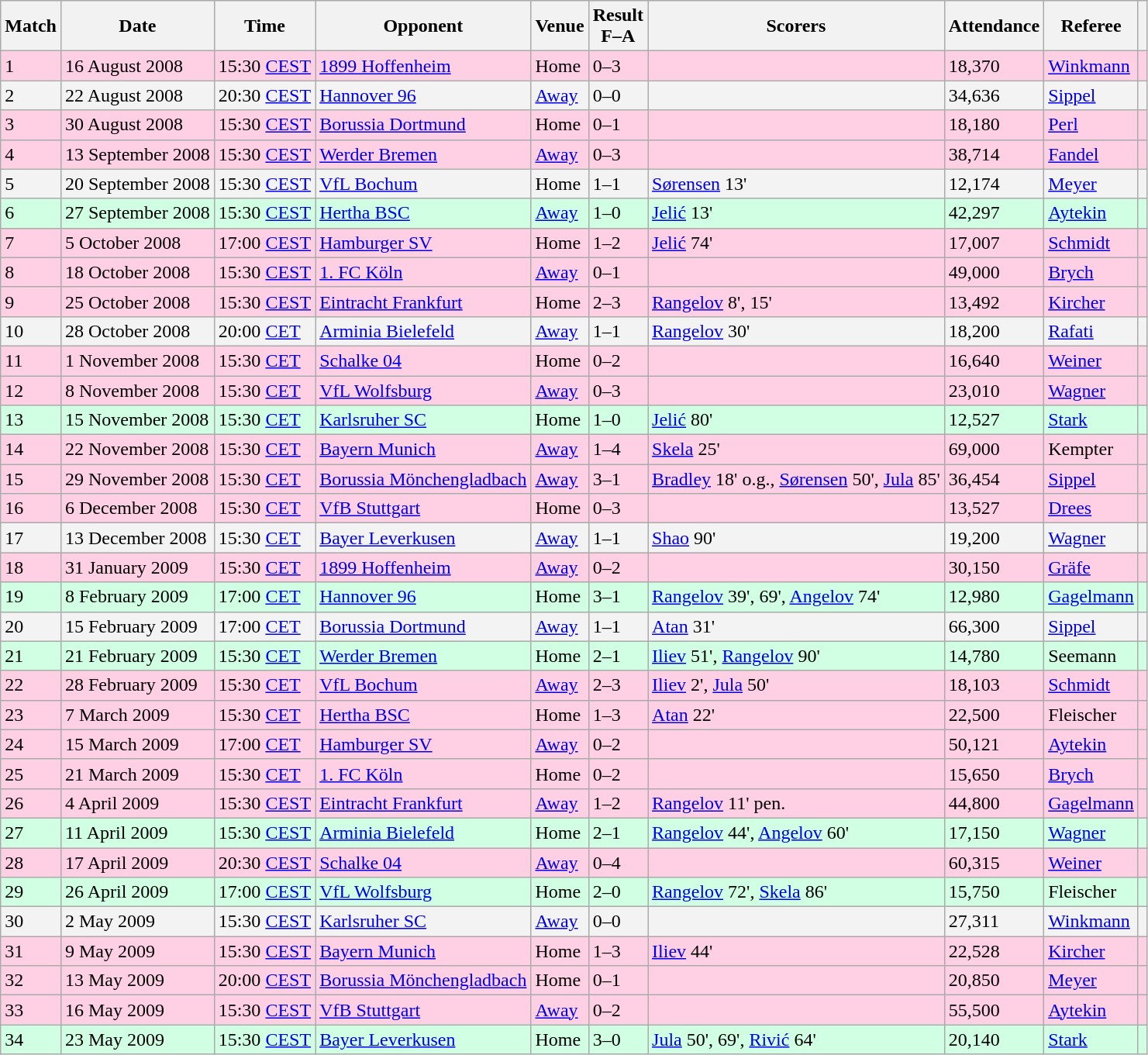<table class="wikitable">
<tr>
<th>Match</th>
<th>Date</th>
<th>Time</th>
<th>Opponent</th>
<th>Venue</th>
<th>Result<br>F–A</th>
<th class="unsortable">Scorers</th>
<th>Attendance</th>
<th>Referee</th>
<th class="unsortable"></th>
</tr>
<tr bgcolor="ffd0e3">
<td>1</td>
<td>16 August 2008</td>
<td>15:30 <a href='#'>CEST</a></td>
<td><a href='#'>1899 Hoffenheim</a></td>
<td>Home</td>
<td>0–3</td>
<td></td>
<td>18,370</td>
<td><a href='#'>Winkmann</a></td>
<td></td>
</tr>
<tr bgcolor="f3f3f3">
<td>2</td>
<td>22 August 2008</td>
<td>20:30 <a href='#'>CEST</a></td>
<td><a href='#'>Hannover 96</a></td>
<td><a href='#'>Away</a></td>
<td>0–0</td>
<td></td>
<td>34,636</td>
<td><a href='#'>Sippel</a></td>
<td></td>
</tr>
<tr bgcolor="ffd0e3">
<td>3</td>
<td>30 August 2008</td>
<td>15:30 <a href='#'>CEST</a></td>
<td><a href='#'>Borussia Dortmund</a></td>
<td>Home</td>
<td>0–1</td>
<td></td>
<td>18,180</td>
<td><a href='#'>Perl</a></td>
<td></td>
</tr>
<tr bgcolor="ffd0e3">
<td>4</td>
<td>13 September 2008</td>
<td>15:30 <a href='#'>CEST</a></td>
<td><a href='#'>Werder Bremen</a></td>
<td><a href='#'>Away</a></td>
<td>0–3</td>
<td></td>
<td>38,714</td>
<td><a href='#'>Fandel</a></td>
<td></td>
</tr>
<tr bgcolor="f3f3f3">
<td>5</td>
<td>20 September 2008</td>
<td>15:30 <a href='#'>CEST</a></td>
<td><a href='#'>VfL Bochum</a></td>
<td>Home</td>
<td>1–1</td>
<td><a href='#'>Sørensen</a> 13'</td>
<td>12,174</td>
<td><a href='#'>Meyer</a></td>
<td></td>
</tr>
<tr bgcolor="d0ffe3">
<td>6</td>
<td>27 September 2008</td>
<td>15:30 <a href='#'>CEST</a></td>
<td><a href='#'>Hertha BSC</a></td>
<td><a href='#'>Away</a></td>
<td>1–0</td>
<td><a href='#'>Jelić</a> 13'</td>
<td>42,297</td>
<td><a href='#'>Aytekin</a></td>
<td></td>
</tr>
<tr bgcolor="ffd0e3">
<td>7</td>
<td>5 October 2008</td>
<td>17:00 <a href='#'>CEST</a></td>
<td><a href='#'>Hamburger SV</a></td>
<td>Home</td>
<td>1–2</td>
<td><a href='#'>Jelić</a> 74'</td>
<td>17,007</td>
<td><a href='#'>Schmidt</a></td>
<td></td>
</tr>
<tr bgcolor="ffd0e3">
<td>8</td>
<td>18 October 2008</td>
<td>15:30 <a href='#'>CEST</a></td>
<td><a href='#'>1. FC Köln</a></td>
<td><a href='#'>Away</a></td>
<td>0–1</td>
<td></td>
<td>49,000</td>
<td><a href='#'>Brych</a></td>
<td></td>
</tr>
<tr bgcolor="ffd0e3">
<td>9</td>
<td>25 October 2008</td>
<td>15:30 <a href='#'>CEST</a></td>
<td><a href='#'>Eintracht Frankfurt</a></td>
<td>Home</td>
<td>2–3</td>
<td><a href='#'>Rangelov</a> 8', 15'</td>
<td>13,492</td>
<td><a href='#'>Kircher</a></td>
<td></td>
</tr>
<tr bgcolor="f3f3f3">
<td>10</td>
<td>28 October 2008</td>
<td>20:00 <a href='#'>CET</a></td>
<td><a href='#'>Arminia Bielefeld</a></td>
<td><a href='#'>Away</a></td>
<td>1–1</td>
<td><a href='#'>Rangelov</a> 30'</td>
<td>18,200</td>
<td><a href='#'>Rafati</a></td>
<td></td>
</tr>
<tr bgcolor="ffd0e3">
<td>11</td>
<td>1 November 2008</td>
<td>15:30 <a href='#'>CET</a></td>
<td><a href='#'>Schalke 04</a></td>
<td>Home</td>
<td>0–2</td>
<td></td>
<td>16,640</td>
<td><a href='#'>Weiner</a></td>
<td></td>
</tr>
<tr bgcolor="ffd0e3">
<td>12</td>
<td>8 November 2008</td>
<td>15:30 <a href='#'>CET</a></td>
<td><a href='#'>VfL Wolfsburg</a></td>
<td><a href='#'>Away</a></td>
<td>0–3</td>
<td></td>
<td>23,010</td>
<td><a href='#'>Wagner</a></td>
<td></td>
</tr>
<tr bgcolor="d0ffe3">
<td>13</td>
<td>15 November 2008</td>
<td>15:30 <a href='#'>CET</a></td>
<td><a href='#'>Karlsruher SC</a></td>
<td>Home</td>
<td>1–0</td>
<td><a href='#'>Jelić</a> 80'</td>
<td>12,527</td>
<td><a href='#'>Stark</a></td>
<td></td>
</tr>
<tr bgcolor="ffdße3">
<td>14</td>
<td>22 November 2008</td>
<td>15:30 <a href='#'>CET</a></td>
<td><a href='#'>Bayern Munich</a></td>
<td><a href='#'>Away</a></td>
<td>1–4</td>
<td><a href='#'>Skela</a> 25'</td>
<td>69,000</td>
<td>Kempter</td>
<td></td>
</tr>
<tr bgcolor="ffd0e3">
<td>15</td>
<td>29 November 2008</td>
<td>15:30 <a href='#'>CET</a></td>
<td><a href='#'>Borussia Mönchengladbach</a></td>
<td><a href='#'>Away</a></td>
<td>3–1</td>
<td><a href='#'>Bradley</a> 18' o.g., <a href='#'>Sørensen</a> 50', <a href='#'>Jula</a> 85'</td>
<td>36,454</td>
<td><a href='#'>Sippel</a></td>
<td></td>
</tr>
<tr bgcolor="ffd0e3">
<td>16</td>
<td>6 December 2008</td>
<td>15:30 <a href='#'>CET</a></td>
<td><a href='#'>VfB Stuttgart</a></td>
<td>Home</td>
<td>0–3</td>
<td></td>
<td>13,527</td>
<td><a href='#'>Drees</a></td>
<td></td>
</tr>
<tr bgcolor="f3f3f3">
<td>17</td>
<td>13 December 2008</td>
<td>15:30 <a href='#'>CET</a></td>
<td><a href='#'>Bayer Leverkusen</a></td>
<td><a href='#'>Away</a></td>
<td>1–1</td>
<td><a href='#'>Shao</a> 90'</td>
<td>19,200</td>
<td><a href='#'>Wagner</a></td>
<td></td>
</tr>
<tr bgcolor="ffd0e3">
<td>18</td>
<td>31 January 2009</td>
<td>15:30 <a href='#'>CET</a></td>
<td><a href='#'>1899 Hoffenheim</a></td>
<td><a href='#'>Away</a></td>
<td>0–2</td>
<td></td>
<td>30,150</td>
<td><a href='#'>Gräfe</a></td>
<td></td>
</tr>
<tr bgcolor="d0ffe3">
<td>19</td>
<td>8 February 2009</td>
<td>17:00 <a href='#'>CET</a></td>
<td><a href='#'>Hannover 96</a></td>
<td>Home</td>
<td>3–1</td>
<td><a href='#'>Rangelov</a> 39', 69', <a href='#'>Angelov</a> 74'</td>
<td>12,980</td>
<td><a href='#'>Gagelmann</a></td>
<td></td>
</tr>
<tr bgcolor="f3f3f3">
<td>20</td>
<td>15 February 2009</td>
<td>17:00 <a href='#'>CET</a></td>
<td><a href='#'>Borussia Dortmund</a></td>
<td><a href='#'>Away</a></td>
<td>1–1</td>
<td><a href='#'>Atan</a> 31'</td>
<td>66,300</td>
<td><a href='#'>Sippel</a></td>
<td></td>
</tr>
<tr bgcolor="d0ffe3">
<td>21</td>
<td>21 February 2009</td>
<td>15:30 <a href='#'>CET</a></td>
<td><a href='#'>Werder Bremen</a></td>
<td>Home</td>
<td>2–1</td>
<td><a href='#'>Iliev</a> 51', <a href='#'>Rangelov</a> 90'</td>
<td>14,780</td>
<td>Seemann</td>
<td></td>
</tr>
<tr bgcolor="ffd0e3">
<td>22</td>
<td>28 February 2009</td>
<td>15:30 <a href='#'>CET</a></td>
<td><a href='#'>VfL Bochum</a></td>
<td><a href='#'>Away</a></td>
<td>2–3</td>
<td><a href='#'>Iliev</a> 2', <a href='#'>Jula</a> 50'</td>
<td>18,103</td>
<td><a href='#'>Schmidt</a></td>
<td></td>
</tr>
<tr bgcolor="ffd0e3">
<td>23</td>
<td>7 March 2009</td>
<td>15:30 <a href='#'>CET</a></td>
<td><a href='#'>Hertha BSC</a></td>
<td>Home</td>
<td>1–3</td>
<td><a href='#'>Atan</a> 22'</td>
<td>22,500</td>
<td>Fleischer</td>
<td></td>
</tr>
<tr bgcolor="ffd0e3">
<td>24</td>
<td>15 March 2009</td>
<td>17:00 <a href='#'>CET</a></td>
<td><a href='#'>Hamburger SV</a></td>
<td><a href='#'>Away</a></td>
<td>0–2</td>
<td></td>
<td>50,121</td>
<td><a href='#'>Aytekin</a></td>
<td></td>
</tr>
<tr bgcolor="ffd0e3">
<td>25</td>
<td>21 March 2009</td>
<td>15:30 <a href='#'>CET</a></td>
<td><a href='#'>1. FC Köln</a></td>
<td>Home</td>
<td>0–2</td>
<td></td>
<td>15,650</td>
<td><a href='#'>Brych</a></td>
<td></td>
</tr>
<tr bgcolor="ffd0e3">
<td>26</td>
<td>4 April 2009</td>
<td>15:30 <a href='#'>CEST</a></td>
<td><a href='#'>Eintracht Frankfurt</a></td>
<td><a href='#'>Away</a></td>
<td>1–2</td>
<td><a href='#'>Rangelov</a> 11' pen.</td>
<td>44,800</td>
<td><a href='#'>Gagelmann</a></td>
<td></td>
</tr>
<tr bgcolor="d0ffe3">
<td>27</td>
<td>11 April 2009</td>
<td>15:30 <a href='#'>CEST</a></td>
<td><a href='#'>Arminia Bielefeld</a></td>
<td>Home</td>
<td>2–1</td>
<td><a href='#'>Rangelov</a> 44', <a href='#'>Angelov</a> 60'</td>
<td>17,150</td>
<td><a href='#'>Wagner</a></td>
<td></td>
</tr>
<tr bgcolor="ffd0e3">
<td>28</td>
<td>17 April 2009</td>
<td>20:30 <a href='#'>CEST</a></td>
<td><a href='#'>Schalke 04</a></td>
<td><a href='#'>Away</a></td>
<td>0–4</td>
<td></td>
<td>60,315</td>
<td><a href='#'>Weiner</a></td>
<td></td>
</tr>
<tr bgcolor="d0ffe3">
<td>29</td>
<td>26 April 2009</td>
<td>17:00 <a href='#'>CEST</a></td>
<td><a href='#'>VfL Wolfsburg</a></td>
<td>Home</td>
<td>2–0</td>
<td><a href='#'>Rangelov</a> 72', <a href='#'>Skela</a> 86'</td>
<td>15,750</td>
<td>Fleischer</td>
<td></td>
</tr>
<tr bgcolor="f3f3f3">
<td>30</td>
<td>2 May 2009</td>
<td>15:30 <a href='#'>CEST</a></td>
<td><a href='#'>Karlsruher SC</a></td>
<td><a href='#'>Away</a></td>
<td>0–0</td>
<td></td>
<td>27,311</td>
<td><a href='#'>Winkmann</a></td>
<td></td>
</tr>
<tr bgcolor="ffd0e3">
<td>31</td>
<td>9 May 2009</td>
<td>15:30 <a href='#'>CEST</a></td>
<td><a href='#'>Bayern Munich</a></td>
<td>Home</td>
<td>1–3</td>
<td><a href='#'>Iliev</a> 44'</td>
<td>22,528</td>
<td><a href='#'>Kircher</a></td>
<td></td>
</tr>
<tr bgcolor="ffd0e3">
<td>32</td>
<td>13 May 2009</td>
<td>20:00 <a href='#'>CEST</a></td>
<td><a href='#'>Borussia Mönchengladbach</a></td>
<td>Home</td>
<td>0–1</td>
<td></td>
<td>20,850</td>
<td><a href='#'>Meyer</a></td>
<td></td>
</tr>
<tr bgcolor="ffd0e3">
<td>33</td>
<td>16 May 2009</td>
<td>15:30 <a href='#'>CEST</a></td>
<td><a href='#'>VfB Stuttgart</a></td>
<td><a href='#'>Away</a></td>
<td>0–2</td>
<td></td>
<td>55,500</td>
<td><a href='#'>Aytekin</a></td>
<td></td>
</tr>
<tr bgcolor="d0ffe3">
<td>34</td>
<td>23 May 2009</td>
<td>15:30 <a href='#'>CEST</a></td>
<td><a href='#'>Bayer Leverkusen</a></td>
<td>Home</td>
<td>3–0</td>
<td><a href='#'>Jula</a> 50', 69', <a href='#'>Rivić</a> 64'</td>
<td>20,140</td>
<td><a href='#'>Stark</a></td>
<td></td>
</tr>
</table>
